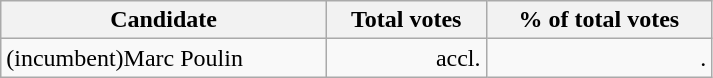<table class="wikitable" width="475">
<tr>
<th align="left">Candidate</th>
<th align="right">Total votes</th>
<th align="right">% of total votes</th>
</tr>
<tr>
<td align="left">(incumbent)Marc Poulin</td>
<td align="right">accl.</td>
<td align="right">.</td>
</tr>
</table>
